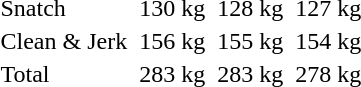<table>
<tr>
<td>Snatch</td>
<td></td>
<td>130 kg</td>
<td></td>
<td>128 kg</td>
<td></td>
<td>127 kg</td>
</tr>
<tr>
<td>Clean & Jerk</td>
<td></td>
<td>156 kg</td>
<td></td>
<td>155 kg</td>
<td></td>
<td>154 kg</td>
</tr>
<tr>
<td>Total</td>
<td></td>
<td>283 kg</td>
<td></td>
<td>283 kg</td>
<td></td>
<td>278 kg</td>
</tr>
</table>
